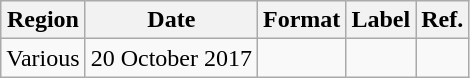<table class="wikitable plainrowheaders">
<tr>
<th scope="col">Region</th>
<th scope="col">Date</th>
<th scope="col">Format</th>
<th scope="col">Label</th>
<th scope="col">Ref.</th>
</tr>
<tr>
<td>Various</td>
<td>20 October 2017</td>
<td></td>
<td></td>
<td></td>
</tr>
</table>
